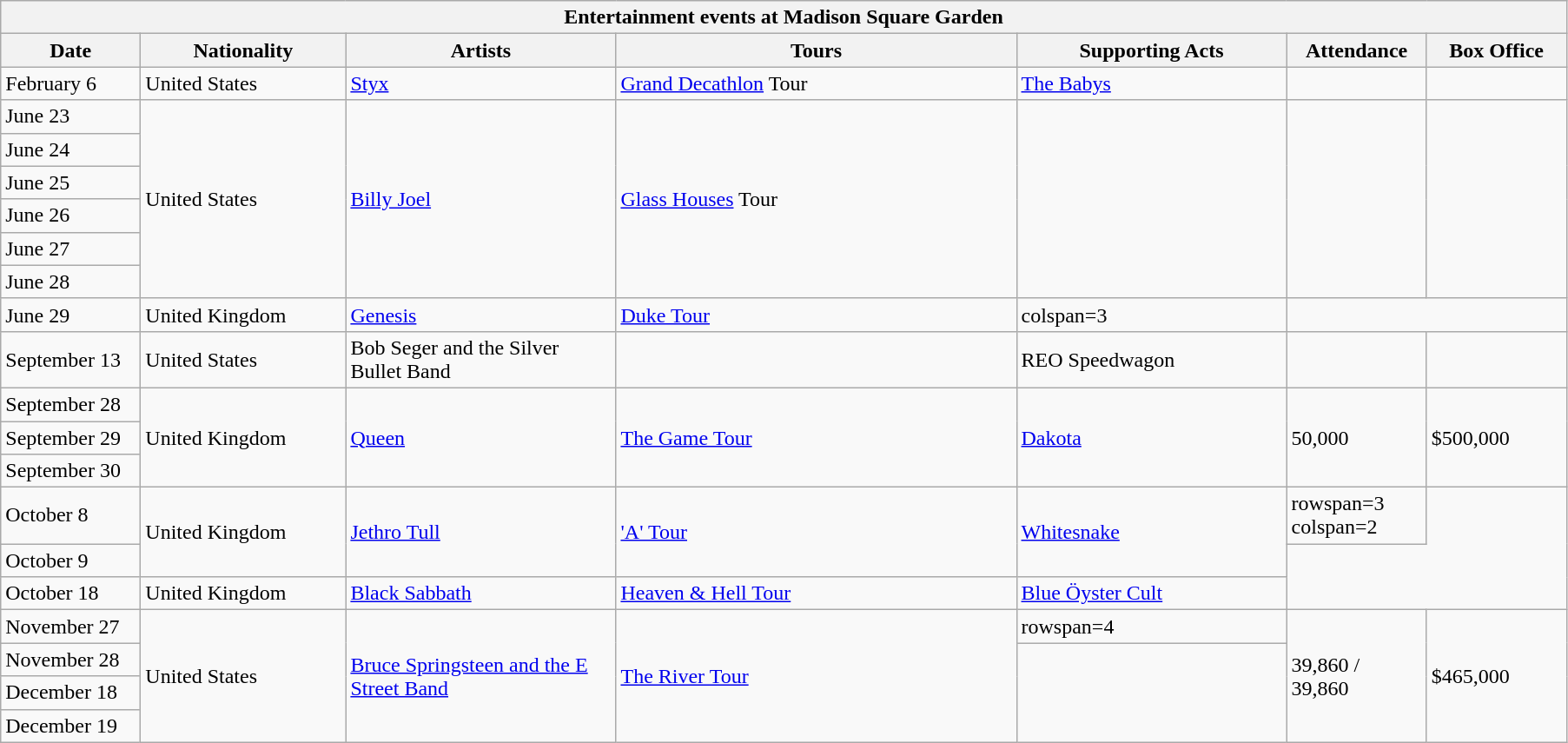<table class="wikitable">
<tr>
<th colspan="13">Entertainment events at Madison Square Garden</th>
</tr>
<tr>
<th width=100>Date</th>
<th width=150>Nationality</th>
<th width=200>Artists</th>
<th width=300>Tours</th>
<th width=200>Supporting Acts</th>
<th width=100>Attendance</th>
<th width=100>Box Office</th>
</tr>
<tr>
<td>February 6</td>
<td>United States</td>
<td><a href='#'>Styx</a></td>
<td><a href='#'>Grand Decathlon</a> Tour</td>
<td><a href='#'>The Babys</a></td>
<td></td>
<td></td>
</tr>
<tr>
<td>June 23</td>
<td rowspan=6>United States</td>
<td rowspan=6><a href='#'>Billy Joel</a></td>
<td rowspan=6><a href='#'>Glass Houses</a> Tour</td>
<td rowspan=6></td>
<td rowspan=6></td>
<td rowspan=6></td>
</tr>
<tr>
<td>June 24</td>
</tr>
<tr>
<td>June 25</td>
</tr>
<tr>
<td>June 26</td>
</tr>
<tr>
<td>June 27</td>
</tr>
<tr>
<td>June 28</td>
</tr>
<tr>
<td>June 29</td>
<td>United Kingdom</td>
<td><a href='#'>Genesis</a></td>
<td><a href='#'>Duke Tour</a></td>
<td>colspan=3 </td>
</tr>
<tr>
<td>September 13</td>
<td>United States</td>
<td>Bob Seger and the Silver Bullet Band</td>
<td></td>
<td>REO Speedwagon</td>
<td></td>
<td></td>
</tr>
<tr>
<td>September 28</td>
<td rowspan=3>United Kingdom</td>
<td rowspan=3><a href='#'>Queen</a></td>
<td rowspan=3><a href='#'>The Game Tour</a></td>
<td rowspan=3><a href='#'>Dakota</a></td>
<td rowspan=3>50,000</td>
<td rowspan=3>$500,000</td>
</tr>
<tr>
<td>September 29</td>
</tr>
<tr>
<td>September 30</td>
</tr>
<tr>
<td>October 8</td>
<td rowspan=2>United Kingdom</td>
<td rowspan=2><a href='#'>Jethro Tull</a></td>
<td rowspan=2><a href='#'>'A' Tour</a></td>
<td rowspan=2><a href='#'>Whitesnake</a></td>
<td>rowspan=3 colspan=2 </td>
</tr>
<tr>
<td>October 9</td>
</tr>
<tr>
<td>October 18</td>
<td>United Kingdom</td>
<td><a href='#'>Black Sabbath</a></td>
<td><a href='#'>Heaven & Hell Tour</a></td>
<td><a href='#'>Blue Öyster Cult</a></td>
</tr>
<tr>
<td>November 27</td>
<td rowspan=4>United States</td>
<td rowspan=4><a href='#'>Bruce Springsteen and the E Street Band</a></td>
<td rowspan=4><a href='#'>The River Tour</a></td>
<td>rowspan=4 </td>
<td rowspan=4>39,860 / 39,860</td>
<td rowspan=4>$465,000</td>
</tr>
<tr>
<td>November 28</td>
</tr>
<tr>
<td>December 18</td>
</tr>
<tr>
<td>December 19</td>
</tr>
</table>
